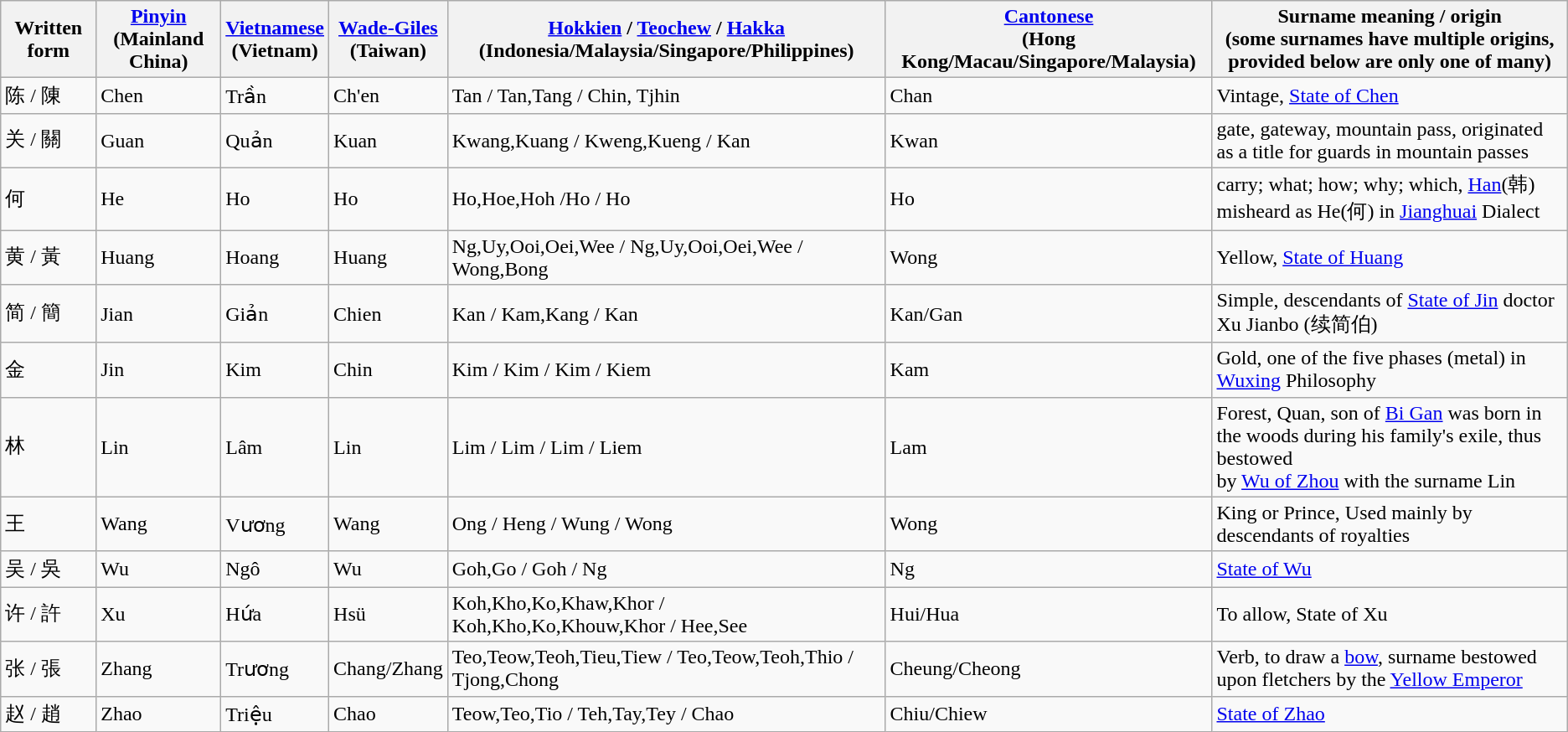<table class="wikitable">
<tr>
<th>Written form</th>
<th><a href='#'>Pinyin</a><br>(Mainland China)</th>
<th><a href='#'>Vietnamese</a><br>(Vietnam)</th>
<th><a href='#'>Wade-Giles</a><br>(Taiwan)</th>
<th><a href='#'>Hokkien</a>  / <a href='#'>Teochew</a> / <a href='#'>Hakka</a><br>(Indonesia/Malaysia/Singapore/Philippines)</th>
<th><a href='#'>Cantonese</a> <br>(Hong Kong/Macau/Singapore/Malaysia)</th>
<th>Surname meaning / origin <br>(some surnames have multiple origins, provided below are only one of many)</th>
</tr>
<tr>
<td>陈 / 陳</td>
<td>Chen</td>
<td>Trần</td>
<td>Ch'en</td>
<td>Tan / Tan,Tang / Chin, Tjhin</td>
<td>Chan</td>
<td>Vintage, <a href='#'>State of Chen</a></td>
</tr>
<tr>
<td>关 / 關</td>
<td>Guan</td>
<td>Quản</td>
<td>Kuan</td>
<td>Kwang,Kuang / Kweng,Kueng / Kan</td>
<td>Kwan</td>
<td>gate, gateway, mountain pass, originated as a title for guards in mountain passes</td>
</tr>
<tr>
<td>何</td>
<td>He</td>
<td>Ho</td>
<td>Ho</td>
<td>Ho,Hoe,Hoh /Ho / Ho</td>
<td>Ho</td>
<td>carry; what; how; why; which, <a href='#'>Han</a>(韩) misheard as He(何) in <a href='#'>Jianghuai</a> Dialect</td>
</tr>
<tr>
<td>黄 / 黃</td>
<td>Huang</td>
<td>Hoang</td>
<td>Huang</td>
<td>Ng,Uy,Ooi,Oei,Wee / Ng,Uy,Ooi,Oei,Wee / Wong,Bong</td>
<td>Wong</td>
<td>Yellow, <a href='#'>State of Huang</a></td>
</tr>
<tr>
<td>简 / 簡</td>
<td>Jian</td>
<td>Giản</td>
<td>Chien</td>
<td>Kan / Kam,Kang / Kan</td>
<td>Kan/Gan</td>
<td>Simple, descendants of <a href='#'>State of Jin</a> doctor Xu Jianbo (续简伯)</td>
</tr>
<tr>
<td>金</td>
<td>Jin</td>
<td>Kim</td>
<td>Chin</td>
<td>Kim / Kim / Kim / Kiem</td>
<td>Kam</td>
<td>Gold, one of the five phases (metal) in <a href='#'>Wuxing</a> Philosophy</td>
</tr>
<tr>
<td>林</td>
<td>Lin</td>
<td>Lâm</td>
<td>Lin</td>
<td>Lim / Lim / Lim / Liem</td>
<td>Lam</td>
<td>Forest, Quan, son of <a href='#'>Bi Gan</a> was born in the woods during his family's exile, thus bestowed<br>by <a href='#'>Wu of Zhou</a> with the surname Lin</td>
</tr>
<tr>
<td>王</td>
<td>Wang</td>
<td>Vương</td>
<td>Wang</td>
<td>Ong / Heng / Wung / Wong</td>
<td>Wong</td>
<td>King or Prince, Used mainly by descendants of royalties</td>
</tr>
<tr>
<td>吴 / 吳</td>
<td>Wu</td>
<td>Ngô</td>
<td>Wu</td>
<td>Goh,Go / Goh / Ng</td>
<td>Ng</td>
<td><a href='#'>State of Wu</a></td>
</tr>
<tr>
<td>许 / 許</td>
<td>Xu</td>
<td>Hứa</td>
<td>Hsü</td>
<td>Koh,Kho,Ko,Khaw,Khor / Koh,Kho,Ko,Khouw,Khor / Hee,See</td>
<td>Hui/Hua</td>
<td>To allow, State of Xu</td>
</tr>
<tr>
<td>张 / 張</td>
<td>Zhang</td>
<td>Trương</td>
<td>Chang/Zhang</td>
<td>Teo,Teow,Teoh,Tieu,Tiew / Teo,Teow,Teoh,Thio / Tjong,Chong</td>
<td>Cheung/Cheong</td>
<td>Verb, to draw a <a href='#'>bow</a>, surname bestowed upon fletchers by the <a href='#'>Yellow Emperor</a></td>
</tr>
<tr>
<td>赵 / 趙</td>
<td>Zhao</td>
<td>Triệu</td>
<td>Chao</td>
<td>Teow,Teo,Tio / Teh,Tay,Tey / Chao</td>
<td>Chiu/Chiew</td>
<td><a href='#'>State of Zhao</a></td>
</tr>
</table>
